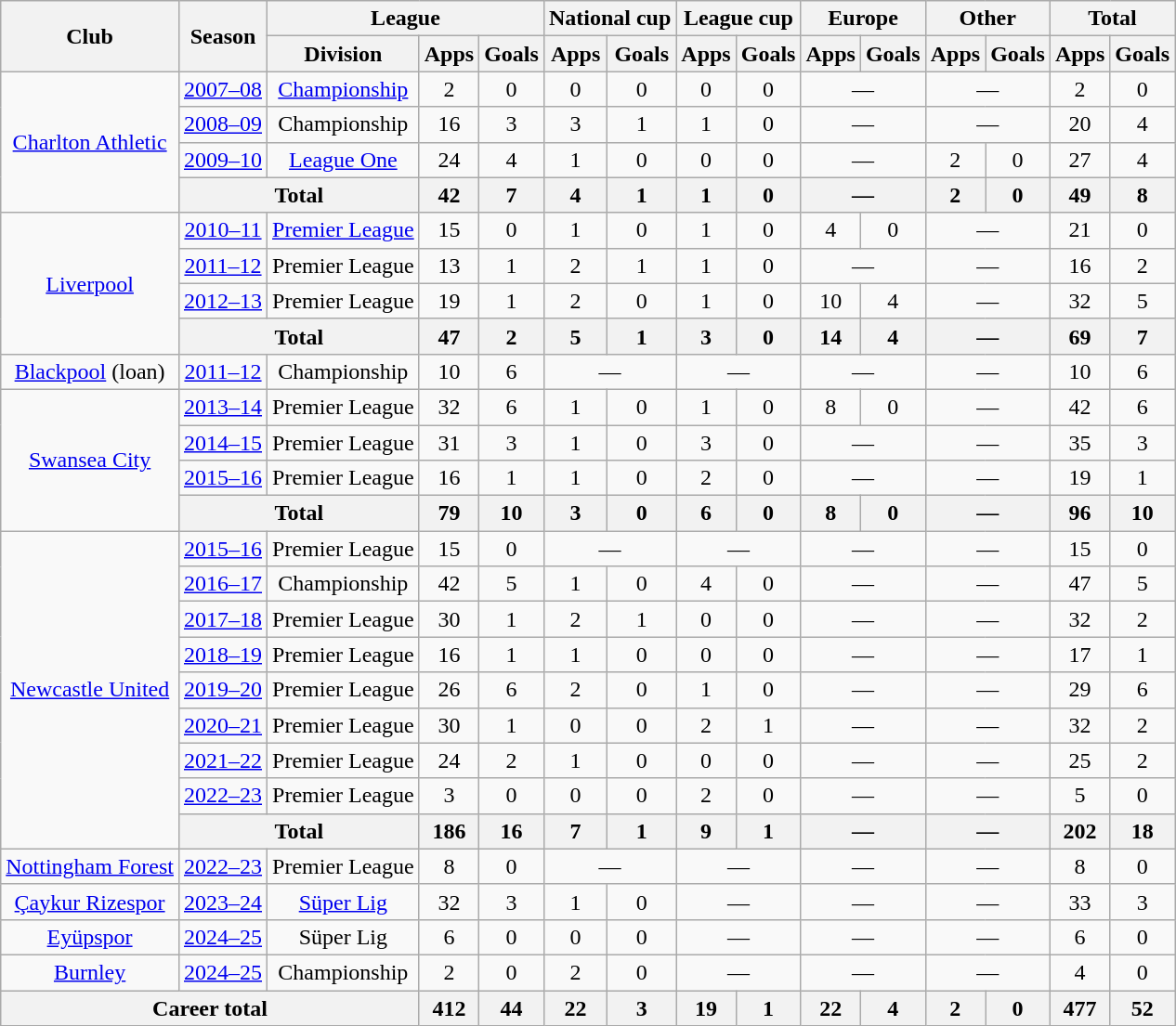<table class=wikitable style=text-align:center>
<tr>
<th rowspan=2>Club</th>
<th rowspan=2>Season</th>
<th colspan=3>League</th>
<th colspan=2>National cup</th>
<th colspan=2>League cup</th>
<th colspan=2>Europe</th>
<th colspan=2>Other</th>
<th colspan=2>Total</th>
</tr>
<tr>
<th>Division</th>
<th>Apps</th>
<th>Goals</th>
<th>Apps</th>
<th>Goals</th>
<th>Apps</th>
<th>Goals</th>
<th>Apps</th>
<th>Goals</th>
<th>Apps</th>
<th>Goals</th>
<th>Apps</th>
<th>Goals</th>
</tr>
<tr>
<td rowspan=4><a href='#'>Charlton Athletic</a></td>
<td><a href='#'>2007–08</a></td>
<td><a href='#'>Championship</a></td>
<td>2</td>
<td>0</td>
<td>0</td>
<td>0</td>
<td>0</td>
<td>0</td>
<td colspan=2>—</td>
<td colspan=2>—</td>
<td>2</td>
<td>0</td>
</tr>
<tr>
<td><a href='#'>2008–09</a></td>
<td>Championship</td>
<td>16</td>
<td>3</td>
<td>3</td>
<td>1</td>
<td>1</td>
<td>0</td>
<td colspan=2>—</td>
<td colspan=2>—</td>
<td>20</td>
<td>4</td>
</tr>
<tr>
<td><a href='#'>2009–10</a></td>
<td><a href='#'>League One</a></td>
<td>24</td>
<td>4</td>
<td>1</td>
<td>0</td>
<td>0</td>
<td>0</td>
<td colspan=2>—</td>
<td>2</td>
<td>0</td>
<td>27</td>
<td>4</td>
</tr>
<tr>
<th colspan=2>Total</th>
<th>42</th>
<th>7</th>
<th>4</th>
<th>1</th>
<th>1</th>
<th>0</th>
<th colspan=2>—</th>
<th>2</th>
<th>0</th>
<th>49</th>
<th>8</th>
</tr>
<tr>
<td rowspan=4><a href='#'>Liverpool</a></td>
<td><a href='#'>2010–11</a></td>
<td><a href='#'>Premier League</a></td>
<td>15</td>
<td>0</td>
<td>1</td>
<td>0</td>
<td>1</td>
<td>0</td>
<td>4</td>
<td>0</td>
<td colspan=2>—</td>
<td>21</td>
<td>0</td>
</tr>
<tr>
<td><a href='#'>2011–12</a></td>
<td>Premier League</td>
<td>13</td>
<td>1</td>
<td>2</td>
<td>1</td>
<td>1</td>
<td>0</td>
<td colspan=2>—</td>
<td colspan=2>—</td>
<td>16</td>
<td>2</td>
</tr>
<tr>
<td><a href='#'>2012–13</a></td>
<td>Premier League</td>
<td>19</td>
<td>1</td>
<td>2</td>
<td>0</td>
<td>1</td>
<td>0</td>
<td>10</td>
<td>4</td>
<td colspan=2>—</td>
<td>32</td>
<td>5</td>
</tr>
<tr>
<th colspan=2>Total</th>
<th>47</th>
<th>2</th>
<th>5</th>
<th>1</th>
<th>3</th>
<th>0</th>
<th>14</th>
<th>4</th>
<th colspan=2>—</th>
<th>69</th>
<th>7</th>
</tr>
<tr>
<td><a href='#'>Blackpool</a> (loan)</td>
<td><a href='#'>2011–12</a></td>
<td>Championship</td>
<td>10</td>
<td>6</td>
<td colspan=2>—</td>
<td colspan=2>—</td>
<td colspan=2>—</td>
<td colspan=2>—</td>
<td>10</td>
<td>6</td>
</tr>
<tr>
<td rowspan=4><a href='#'>Swansea City</a></td>
<td><a href='#'>2013–14</a></td>
<td>Premier League</td>
<td>32</td>
<td>6</td>
<td>1</td>
<td>0</td>
<td>1</td>
<td>0</td>
<td>8</td>
<td>0</td>
<td colspan=2>—</td>
<td>42</td>
<td>6</td>
</tr>
<tr>
<td><a href='#'>2014–15</a></td>
<td>Premier League</td>
<td>31</td>
<td>3</td>
<td>1</td>
<td>0</td>
<td>3</td>
<td>0</td>
<td colspan=2>—</td>
<td colspan=2>—</td>
<td>35</td>
<td>3</td>
</tr>
<tr>
<td><a href='#'>2015–16</a></td>
<td>Premier League</td>
<td>16</td>
<td>1</td>
<td>1</td>
<td>0</td>
<td>2</td>
<td>0</td>
<td colspan=2>—</td>
<td colspan=2>—</td>
<td>19</td>
<td>1</td>
</tr>
<tr>
<th colspan=2>Total</th>
<th>79</th>
<th>10</th>
<th>3</th>
<th>0</th>
<th>6</th>
<th>0</th>
<th>8</th>
<th>0</th>
<th colspan=2>—</th>
<th>96</th>
<th>10</th>
</tr>
<tr>
<td rowspan=9><a href='#'>Newcastle United</a></td>
<td><a href='#'>2015–16</a></td>
<td>Premier League</td>
<td>15</td>
<td>0</td>
<td colspan=2>—</td>
<td colspan=2>—</td>
<td colspan=2>—</td>
<td colspan=2>—</td>
<td>15</td>
<td>0</td>
</tr>
<tr>
<td><a href='#'>2016–17</a></td>
<td>Championship</td>
<td>42</td>
<td>5</td>
<td>1</td>
<td>0</td>
<td>4</td>
<td>0</td>
<td colspan=2>—</td>
<td colspan=2>—</td>
<td>47</td>
<td>5</td>
</tr>
<tr>
<td><a href='#'>2017–18</a></td>
<td>Premier League</td>
<td>30</td>
<td>1</td>
<td>2</td>
<td>1</td>
<td>0</td>
<td>0</td>
<td colspan=2>—</td>
<td colspan=2>—</td>
<td>32</td>
<td>2</td>
</tr>
<tr>
<td><a href='#'>2018–19</a></td>
<td>Premier League</td>
<td>16</td>
<td>1</td>
<td>1</td>
<td>0</td>
<td>0</td>
<td>0</td>
<td colspan=2>—</td>
<td colspan=2>—</td>
<td>17</td>
<td>1</td>
</tr>
<tr>
<td><a href='#'>2019–20</a></td>
<td>Premier League</td>
<td>26</td>
<td>6</td>
<td>2</td>
<td>0</td>
<td>1</td>
<td>0</td>
<td colspan=2>—</td>
<td colspan=2>—</td>
<td>29</td>
<td>6</td>
</tr>
<tr>
<td><a href='#'>2020–21</a></td>
<td>Premier League</td>
<td>30</td>
<td>1</td>
<td>0</td>
<td>0</td>
<td>2</td>
<td>1</td>
<td colspan=2>—</td>
<td colspan=2>—</td>
<td>32</td>
<td>2</td>
</tr>
<tr>
<td><a href='#'>2021–22</a></td>
<td>Premier League</td>
<td>24</td>
<td>2</td>
<td>1</td>
<td>0</td>
<td>0</td>
<td>0</td>
<td colspan=2>—</td>
<td colspan=2>—</td>
<td>25</td>
<td>2</td>
</tr>
<tr>
<td><a href='#'>2022–23</a></td>
<td>Premier League</td>
<td>3</td>
<td>0</td>
<td>0</td>
<td>0</td>
<td>2</td>
<td>0</td>
<td colspan=2>—</td>
<td colspan=2>—</td>
<td>5</td>
<td>0</td>
</tr>
<tr>
<th colspan=2>Total</th>
<th>186</th>
<th>16</th>
<th>7</th>
<th>1</th>
<th>9</th>
<th>1</th>
<th colspan=2>—</th>
<th colspan=2>—</th>
<th>202</th>
<th>18</th>
</tr>
<tr>
<td><a href='#'>Nottingham Forest</a></td>
<td><a href='#'>2022–23</a></td>
<td>Premier League</td>
<td>8</td>
<td>0</td>
<td colspan=2>—</td>
<td colspan=2>—</td>
<td colspan=2>—</td>
<td colspan=2>—</td>
<td>8</td>
<td>0</td>
</tr>
<tr>
<td><a href='#'>Çaykur Rizespor</a></td>
<td><a href='#'>2023–24</a></td>
<td><a href='#'>Süper Lig</a></td>
<td>32</td>
<td>3</td>
<td>1</td>
<td>0</td>
<td colspan=2>—</td>
<td colspan=2>—</td>
<td colspan=2>—</td>
<td>33</td>
<td>3</td>
</tr>
<tr>
<td><a href='#'>Eyüpspor</a></td>
<td><a href='#'>2024–25</a></td>
<td>Süper Lig</td>
<td>6</td>
<td>0</td>
<td>0</td>
<td>0</td>
<td colspan=2>—</td>
<td colspan=2>—</td>
<td colspan=2>—</td>
<td>6</td>
<td>0</td>
</tr>
<tr>
<td><a href='#'>Burnley</a></td>
<td><a href='#'>2024–25</a></td>
<td>Championship</td>
<td>2</td>
<td>0</td>
<td>2</td>
<td>0</td>
<td colspan=2>—</td>
<td colspan=2>—</td>
<td colspan=2>—</td>
<td>4</td>
<td>0</td>
</tr>
<tr>
<th colspan=3>Career total</th>
<th>412</th>
<th>44</th>
<th>22</th>
<th>3</th>
<th>19</th>
<th>1</th>
<th>22</th>
<th>4</th>
<th>2</th>
<th>0</th>
<th>477</th>
<th>52</th>
</tr>
</table>
